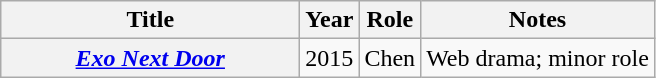<table class="wikitable plainrowheaders">
<tr>
<th style="width:12em">Title</th>
<th scope="col">Year</th>
<th scope="col">Role</th>
<th scope="col">Notes</th>
</tr>
<tr>
<th scope="row"><em><a href='#'>Exo Next Door</a></em></th>
<td>2015</td>
<td>Chen</td>
<td>Web drama; minor role</td>
</tr>
</table>
